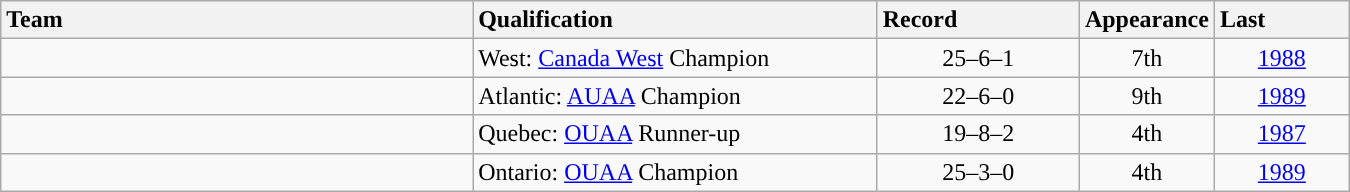<table class="wikitable sortable" style="text-align: center;" width=900>
<tr style="background:#efefef; text-align:center">
<th style="text-align:left" width=35%>Team</th>
<th style="text-align:left" width=30%>Qualification</th>
<th style="text-align:left" width=15%>Record</th>
<th style="text-align:left" width=10%>Appearance</th>
<th style="text-align:left" width=10%>Last</th>
</tr>
<tr style="text-align:center">
<td style="text-align:left; "><a href='#'></a></td>
<td style="text-align:left">West: <a href='#'>Canada West</a> Champion</td>
<td style="text-align:center">25–6–1</td>
<td style="text-align:center">7th</td>
<td style="text-align:center"><a href='#'>1988</a></td>
</tr>
<tr style="text-align:center">
<td style="text-align:left; "><a href='#'></a></td>
<td style="text-align:left">Atlantic: <a href='#'>AUAA</a> Champion</td>
<td style="text-align:center">22–6–0</td>
<td style="text-align:center">9th</td>
<td style="text-align:center"><a href='#'>1989</a></td>
</tr>
<tr style="text-align:center">
<td style="text-align:left; "><a href='#'></a></td>
<td style="text-align:left">Quebec: <a href='#'>OUAA</a> Runner-up</td>
<td style="text-align:center">19–8–2</td>
<td style="text-align:center">4th</td>
<td style="text-align:center"><a href='#'>1987</a></td>
</tr>
<tr style="text-align:center">
<td style="text-align:left; "><a href='#'></a></td>
<td style="text-align:left">Ontario: <a href='#'>OUAA</a> Champion</td>
<td style="text-align:center">25–3–0</td>
<td style="text-align:center">4th</td>
<td style="text-align:center"><a href='#'>1989</a></td>
</tr>
</table>
